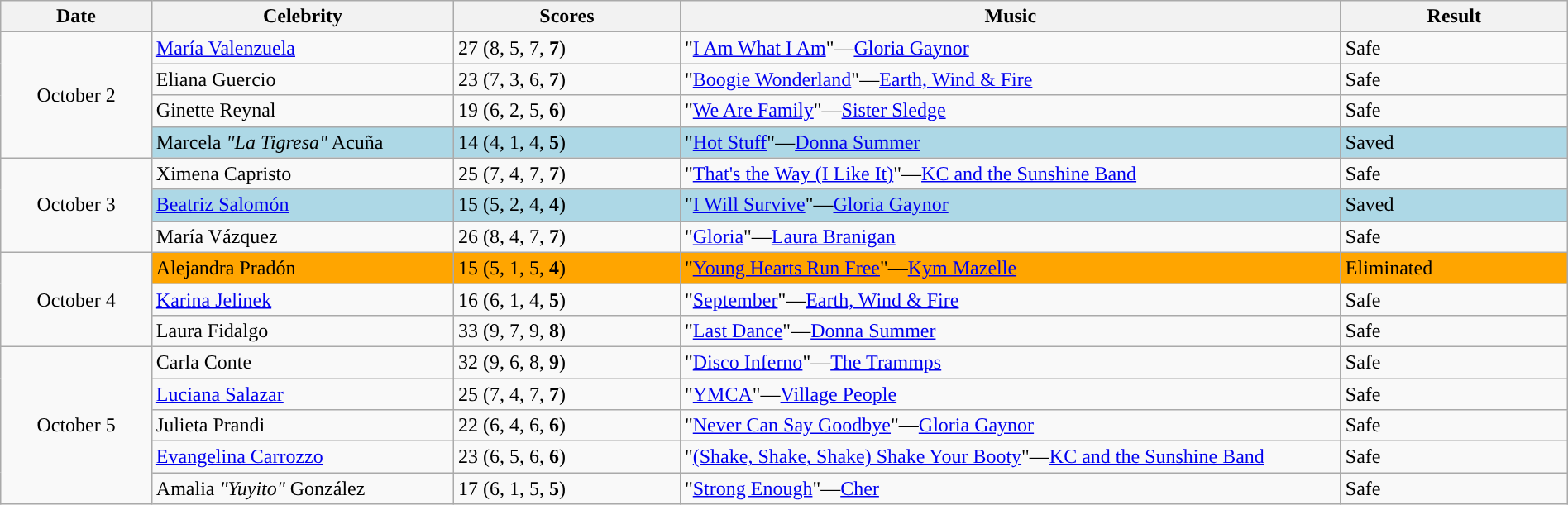<table class="wikitable sortable" style="width:100%; text-align:align;">
<tr>
<th style="width:8%;">Date</th>
<th style="width:16%;">Celebrity</th>
<th style="width:12%;">Scores</th>
<th style="width:35%;">Music</th>
<th style="width:12%;">Result</th>
</tr>
<tr>
<td rowspan="4" style="text-align:center;">October 2</td>
<td><a href='#'>María Valenzuela</a></td>
<td>27 (8, 5, 7, <strong>7</strong>)</td>
<td>"<a href='#'>I Am What I Am</a>"—<a href='#'>Gloria Gaynor</a></td>
<td>Safe</td>
</tr>
<tr>
<td>Eliana Guercio</td>
<td>23 (7, 3, 6, <strong>7</strong>)</td>
<td>"<a href='#'>Boogie Wonderland</a>"—<a href='#'>Earth, Wind & Fire</a></td>
<td>Safe</td>
</tr>
<tr>
<td>Ginette Reynal</td>
<td>19 (6, 2, 5, <strong>6</strong>)</td>
<td>"<a href='#'>We Are Family</a>"—<a href='#'>Sister Sledge</a></td>
<td>Safe</td>
</tr>
<tr style="background:lightblue;">
<td>Marcela <em>"La Tigresa"</em> Acuña</td>
<td>14 (4, 1, 4, <strong>5</strong>)</td>
<td>"<a href='#'>Hot Stuff</a>"—<a href='#'>Donna Summer</a></td>
<td>Saved </td>
</tr>
<tr>
<td rowspan="3" style="text-align:center;">October 3</td>
<td>Ximena Capristo</td>
<td>25 (7, 4, 7, <strong>7</strong>)</td>
<td>"<a href='#'>That's the Way (I Like It)</a>"—<a href='#'>KC and the Sunshine Band</a></td>
<td>Safe</td>
</tr>
<tr style="background:lightblue;">
<td><a href='#'>Beatriz Salomón</a></td>
<td>15 (5, 2, 4, <strong>4</strong>)</td>
<td>"<a href='#'>I Will Survive</a>"—<a href='#'>Gloria Gaynor</a></td>
<td>Saved </td>
</tr>
<tr>
<td>María Vázquez</td>
<td>26 (8, 4, 7, <strong>7</strong>)</td>
<td>"<a href='#'>Gloria</a>"—<a href='#'>Laura Branigan</a></td>
<td>Safe</td>
</tr>
<tr>
<td rowspan="3" style="text-align:center;">October 4</td>
<td bgcolor="orange">Alejandra Pradón</td>
<td bgcolor="orange">15 (5, 1, 5, <strong>4</strong>)</td>
<td bgcolor="orange">"<a href='#'>Young Hearts Run Free</a>"—<a href='#'>Kym Mazelle</a></td>
<td bgcolor="orange">Eliminated </td>
</tr>
<tr>
<td><a href='#'>Karina Jelinek</a></td>
<td>16 (6, 1, 4, <strong>5</strong>)</td>
<td>"<a href='#'>September</a>"—<a href='#'>Earth, Wind & Fire</a></td>
<td>Safe</td>
</tr>
<tr>
<td>Laura Fidalgo</td>
<td>33 (9, 7, 9, <strong>8</strong>)</td>
<td>"<a href='#'>Last Dance</a>"—<a href='#'>Donna Summer</a></td>
<td>Safe</td>
</tr>
<tr>
<td rowspan="5" style="text-align:center;">October 5</td>
<td>Carla Conte</td>
<td>32 (9, 6, 8, <strong>9</strong>)</td>
<td>"<a href='#'>Disco Inferno</a>"—<a href='#'>The Trammps</a></td>
<td>Safe</td>
</tr>
<tr>
<td><a href='#'>Luciana Salazar</a></td>
<td>25 (7, 4, 7, <strong>7</strong>)</td>
<td>"<a href='#'>YMCA</a>"—<a href='#'>Village People</a></td>
<td>Safe</td>
</tr>
<tr>
<td>Julieta Prandi</td>
<td>22 (6, 4, 6, <strong>6</strong>)</td>
<td>"<a href='#'>Never Can Say Goodbye</a>"—<a href='#'>Gloria Gaynor</a></td>
<td>Safe</td>
</tr>
<tr>
<td><a href='#'>Evangelina Carrozzo</a></td>
<td>23 (6, 5, 6, <strong>6</strong>)</td>
<td>"<a href='#'>(Shake, Shake, Shake) Shake Your Booty</a>"—<a href='#'>KC and the Sunshine Band</a></td>
<td>Safe</td>
</tr>
<tr>
<td>Amalia <em>"Yuyito"</em> González</td>
<td>17 (6, 1, 5, <strong>5</strong>)</td>
<td>"<a href='#'>Strong Enough</a>"—<a href='#'>Cher</a></td>
<td>Safe</td>
</tr>
</table>
